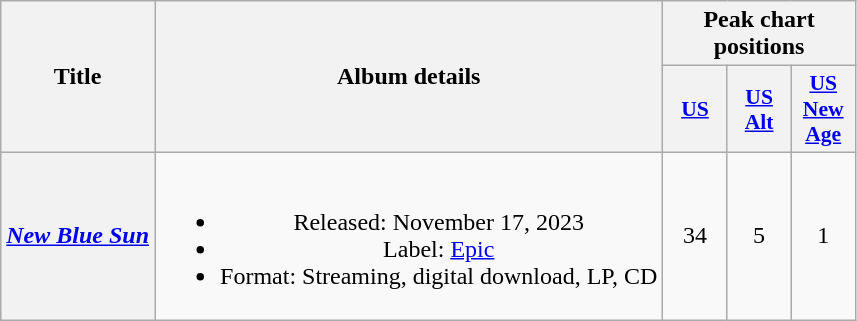<table class="wikitable plainrowheaders" style="text-align:center">
<tr>
<th scope="col" rowspan="2">Title</th>
<th scope="col" rowspan="2">Album details</th>
<th scope="col" colspan="3">Peak chart positions</th>
</tr>
<tr>
<th scope="col" style="width:2.5em;font-size:90%"><a href='#'>US</a><br></th>
<th scope="col" style="width:2.5em;font-size:90%"><a href='#'>US<br>Alt</a><br></th>
<th scope="col" style="width:2.5em;font-size:90%"><a href='#'>US<br>New<br>Age</a><br></th>
</tr>
<tr>
<th scope="row"><em><a href='#'>New Blue Sun</a></em></th>
<td><br><ul><li>Released: November 17, 2023</li><li>Label: <a href='#'>Epic</a></li><li>Format: Streaming, digital download, LP, CD</li></ul></td>
<td>34</td>
<td>5</td>
<td>1</td>
</tr>
</table>
